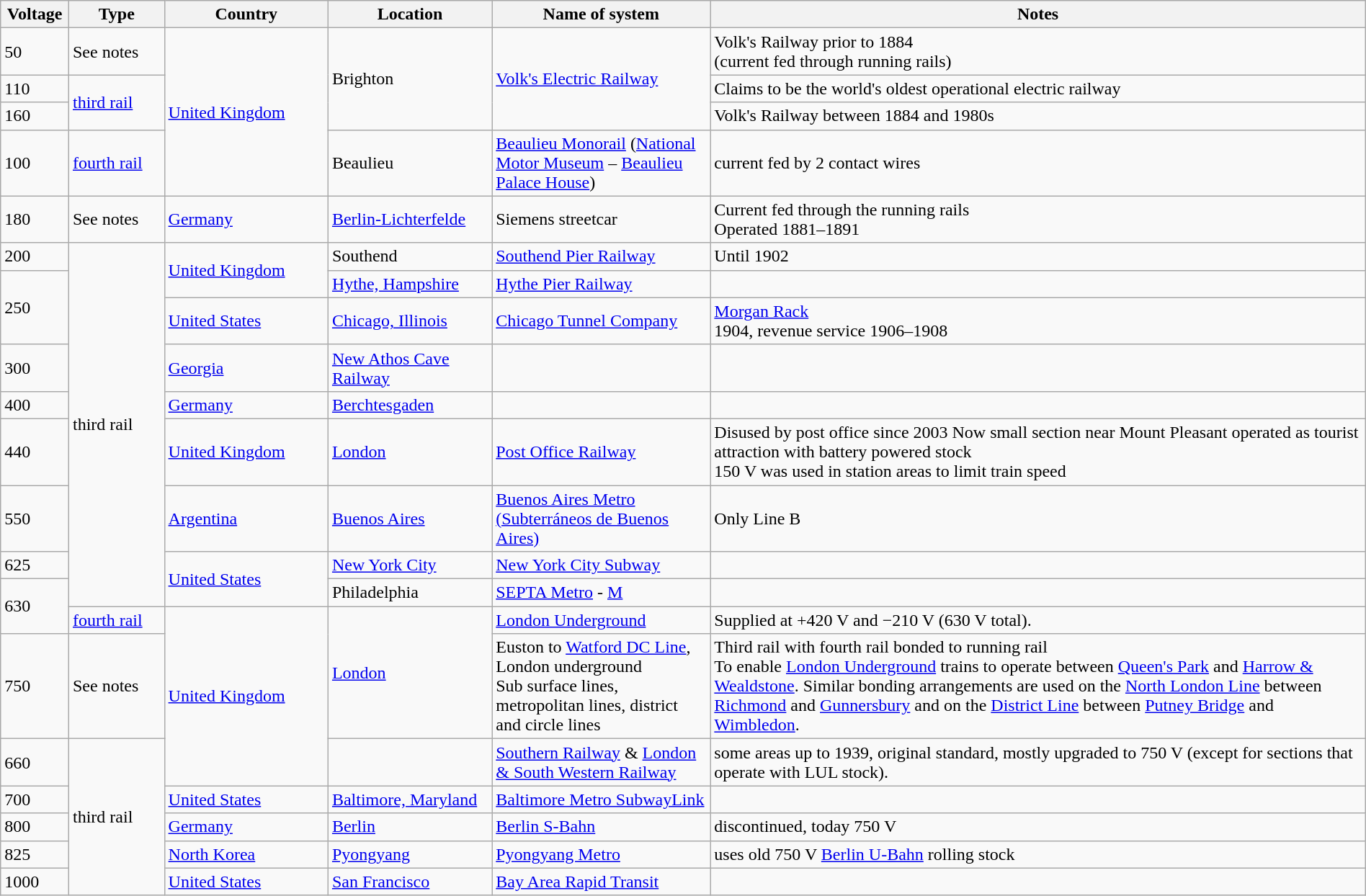<table class="wikitable" style="width:100%">
<tr>
<th style width=5%>Voltage</th>
<th style width=7%>Type</th>
<th style width=12%>Country</th>
<th style width=12%>Location</th>
<th style width=16%>Name of system</th>
<th style width=48%>Notes</th>
</tr>
<tr>
<td>50</td>
<td>See notes</td>
<td rowspan="4"><a href='#'>United Kingdom</a></td>
<td rowspan="3">Brighton</td>
<td rowspan="3"><a href='#'>Volk's Electric Railway</a></td>
<td>Volk's Railway prior to 1884<br>(current fed through running rails)</td>
</tr>
<tr>
<td>110</td>
<td rowspan="2"><a href='#'>third rail</a></td>
<td>Claims to be the world's oldest operational electric railway</td>
</tr>
<tr>
<td>160</td>
<td>Volk's Railway between 1884 and 1980s</td>
</tr>
<tr>
<td>100</td>
<td><a href='#'>fourth rail</a></td>
<td>Beaulieu</td>
<td><a href='#'>Beaulieu Monorail</a> (<a href='#'>National Motor Museum</a> – <a href='#'>Beaulieu Palace House</a>)</td>
<td>current fed by 2 contact wires</td>
</tr>
<tr>
<td>180</td>
<td>See notes</td>
<td><a href='#'>Germany</a></td>
<td><a href='#'>Berlin-Lichterfelde</a></td>
<td>Siemens streetcar</td>
<td>Current fed through the running rails<br>Operated 1881–1891</td>
</tr>
<tr>
<td>200</td>
<td rowspan="9">third rail</td>
<td rowspan="2"><a href='#'>United Kingdom</a></td>
<td>Southend</td>
<td><a href='#'>Southend Pier Railway</a></td>
<td>Until 1902</td>
</tr>
<tr>
<td rowspan="2">250</td>
<td><a href='#'>Hythe, Hampshire</a></td>
<td><a href='#'>Hythe Pier Railway</a></td>
<td></td>
</tr>
<tr>
<td><a href='#'>United States</a></td>
<td><a href='#'>Chicago, Illinois</a></td>
<td><a href='#'>Chicago Tunnel Company</a></td>
<td><a href='#'>Morgan Rack</a><br>1904, revenue service 1906–1908</td>
</tr>
<tr>
<td>300</td>
<td><a href='#'>Georgia</a></td>
<td><a href='#'>New Athos Cave Railway</a></td>
<td></td>
<td></td>
</tr>
<tr>
<td>400</td>
<td><a href='#'>Germany</a></td>
<td><a href='#'>Berchtesgaden</a></td>
<td></td>
<td></td>
</tr>
<tr>
<td>440</td>
<td><a href='#'>United Kingdom</a></td>
<td><a href='#'>London</a></td>
<td><a href='#'>Post Office Railway</a></td>
<td>Disused by post office since 2003 Now small section near Mount Pleasant operated as tourist attraction with battery powered stock<br>150 V was used in station areas to limit train speed</td>
</tr>
<tr>
<td>550</td>
<td><a href='#'>Argentina</a></td>
<td><a href='#'>Buenos Aires</a></td>
<td><a href='#'>Buenos Aires Metro (Subterráneos de Buenos Aires)</a></td>
<td>Only Line B</td>
</tr>
<tr>
<td>625</td>
<td rowspan="2"><a href='#'>United States</a></td>
<td><a href='#'>New York City</a></td>
<td><a href='#'>New York City Subway</a></td>
<td></td>
</tr>
<tr>
<td rowspan="2">630</td>
<td>Philadelphia</td>
<td><a href='#'>SEPTA Metro</a> - <a href='#'>M</a></td>
<td></td>
</tr>
<tr>
<td><a href='#'>fourth rail</a></td>
<td rowspan="3"><a href='#'>United Kingdom</a></td>
<td rowspan="2"><a href='#'>London</a></td>
<td><a href='#'>London Underground</a></td>
<td>Supplied at +420 V and −210 V (630 V total).</td>
</tr>
<tr>
<td>750</td>
<td>See notes</td>
<td>Euston to <a href='#'>Watford DC Line</a>, London underground<br>Sub surface lines, metropolitan lines, district and circle lines</td>
<td>Third rail with fourth rail bonded to running rail<br>To enable <a href='#'>London Underground</a> trains to operate between <a href='#'>Queen's Park</a> and <a href='#'>Harrow & Wealdstone</a>. Similar bonding arrangements are used on the <a href='#'>North London Line</a> between <a href='#'>Richmond</a> and <a href='#'>Gunnersbury</a> and on the <a href='#'>District Line</a> between <a href='#'>Putney Bridge</a> and <a href='#'>Wimbledon</a>.</td>
</tr>
<tr>
<td>660</td>
<td rowspan=5>third rail</td>
<td></td>
<td><a href='#'>Southern Railway</a> & <a href='#'>London & South Western Railway</a></td>
<td>some areas up to 1939, original standard, mostly upgraded to 750 V (except for sections that operate with LUL stock).</td>
</tr>
<tr>
<td>700</td>
<td><a href='#'>United States</a></td>
<td><a href='#'>Baltimore, Maryland</a></td>
<td><a href='#'>Baltimore Metro SubwayLink</a></td>
<td></td>
</tr>
<tr>
<td>800</td>
<td><a href='#'>Germany</a></td>
<td><a href='#'>Berlin</a></td>
<td><a href='#'>Berlin S-Bahn</a></td>
<td>discontinued, today 750 V</td>
</tr>
<tr>
<td>825</td>
<td><a href='#'>North Korea</a></td>
<td><a href='#'>Pyongyang</a></td>
<td><a href='#'>Pyongyang Metro</a></td>
<td>uses old 750 V <a href='#'>Berlin U-Bahn</a> rolling stock</td>
</tr>
<tr>
<td>1000</td>
<td><a href='#'>United States</a></td>
<td><a href='#'>San Francisco</a></td>
<td><a href='#'>Bay Area Rapid Transit</a></td>
<td></td>
</tr>
</table>
